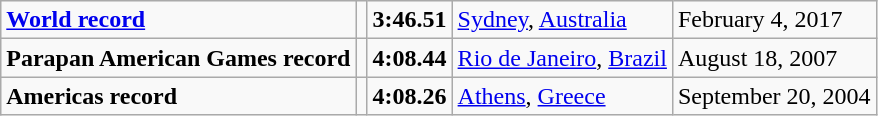<table class="wikitable">
<tr>
<td><strong><a href='#'>World record</a></strong></td>
<td></td>
<td><strong>3:46.51</strong></td>
<td><a href='#'>Sydney</a>, <a href='#'>Australia</a></td>
<td>February 4, 2017</td>
</tr>
<tr>
<td><strong>Parapan American Games record</strong></td>
<td></td>
<td><strong>4:08.44</strong></td>
<td><a href='#'>Rio de Janeiro</a>, <a href='#'>Brazil</a></td>
<td>August 18, 2007</td>
</tr>
<tr>
<td><strong>Americas record</strong></td>
<td></td>
<td><strong>4:08.26</strong></td>
<td><a href='#'>Athens</a>, <a href='#'>Greece</a></td>
<td>September 20, 2004</td>
</tr>
</table>
